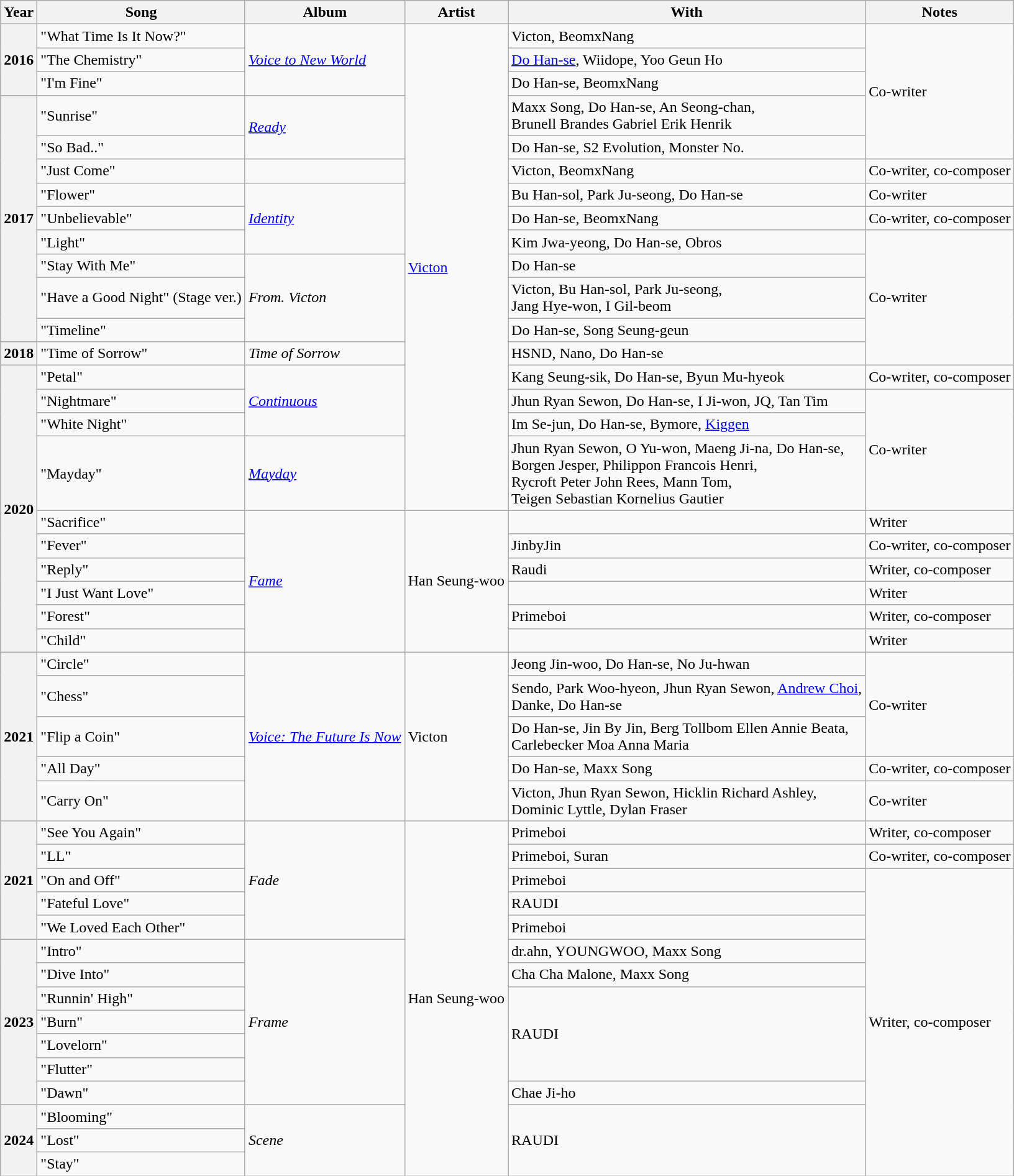<table class="wikitable plainrowheaders">
<tr>
<th scope="col">Year</th>
<th scope="col">Song</th>
<th scope="col">Album</th>
<th scope="col">Artist</th>
<th scope="col">With</th>
<th scope="col">Notes</th>
</tr>
<tr>
<th scope="row" rowspan="3">2016</th>
<td>"What Time Is It Now?"</td>
<td rowspan="3"><em><a href='#'>Voice to New World</a></em></td>
<td rowspan="17"><a href='#'>Victon</a></td>
<td>Victon, BeomxNang</td>
<td rowspan="5">Co-writer</td>
</tr>
<tr>
<td>"The Chemistry"</td>
<td><a href='#'>Do Han-se</a>, Wiidope, Yoo Geun Ho</td>
</tr>
<tr>
<td>"I'm Fine"</td>
<td>Do Han-se, BeomxNang</td>
</tr>
<tr>
<th scope="row" rowspan="9">2017</th>
<td>"Sunrise"</td>
<td rowspan="2"><em><a href='#'>Ready</a></em></td>
<td>Maxx Song, Do Han-se, An Seong-chan,<br>Brunell Brandes Gabriel Erik Henrik</td>
</tr>
<tr>
<td>"So Bad.."</td>
<td>Do Han-se, S2 Evolution, Monster No.</td>
</tr>
<tr>
<td>"Just Come"</td>
<td></td>
<td>Victon, BeomxNang</td>
<td>Co-writer, co-composer</td>
</tr>
<tr>
<td>"Flower"</td>
<td rowspan="3"><em><a href='#'>Identity</a></em></td>
<td>Bu Han-sol, Park Ju-seong, Do Han-se</td>
<td>Co-writer</td>
</tr>
<tr>
<td>"Unbelievable"</td>
<td>Do Han-se, BeomxNang</td>
<td>Co-writer, co-composer</td>
</tr>
<tr>
<td>"Light"</td>
<td>Kim Jwa-yeong, Do Han-se, Obros</td>
<td rowspan="5">Co-writer</td>
</tr>
<tr>
<td>"Stay With Me"</td>
<td rowspan="3"><em>From. Victon</em></td>
<td>Do Han-se</td>
</tr>
<tr>
<td>"Have a Good Night" (Stage ver.)</td>
<td>Victon, Bu Han-sol, Park Ju-seong,<br>Jang Hye-won, I Gil-beom</td>
</tr>
<tr>
<td>"Timeline"</td>
<td>Do Han-se, Song Seung-geun</td>
</tr>
<tr>
<th scope="row">2018</th>
<td>"Time of Sorrow"</td>
<td><em>Time of Sorrow</em></td>
<td>HSND, Nano, Do Han-se</td>
</tr>
<tr>
<th scope="row" rowspan="10">2020</th>
<td>"Petal"</td>
<td rowspan="3"><em><a href='#'>Continuous</a></em></td>
<td>Kang Seung-sik, Do Han-se, Byun Mu-hyeok</td>
<td>Co-writer, co-composer</td>
</tr>
<tr>
<td>"Nightmare"</td>
<td>Jhun Ryan Sewon, Do Han-se, I Ji-won, JQ, Tan Tim</td>
<td rowspan="3">Co-writer</td>
</tr>
<tr>
<td>"White Night"</td>
<td>Im Se-jun, Do Han-se, Bymore, <a href='#'>Kiggen</a></td>
</tr>
<tr>
<td>"Mayday"</td>
<td><em><a href='#'>Mayday</a></em></td>
<td>Jhun Ryan Sewon, O Yu-won, Maeng Ji-na, Do Han-se,<br>Borgen Jesper, Philippon Francois Henri,<br>Rycroft Peter John Rees, Mann Tom,<br>Teigen Sebastian Kornelius Gautier</td>
</tr>
<tr>
<td>"Sacrifice"</td>
<td rowspan="6"><em><a href='#'>Fame</a></em></td>
<td rowspan="6">Han Seung-woo</td>
<td></td>
<td>Writer</td>
</tr>
<tr>
<td>"Fever"</td>
<td>JinbyJin</td>
<td>Co-writer, co-composer</td>
</tr>
<tr>
<td>"Reply"</td>
<td>Raudi</td>
<td>Writer, co-composer</td>
</tr>
<tr>
<td>"I Just Want Love"</td>
<td></td>
<td>Writer</td>
</tr>
<tr>
<td>"Forest"</td>
<td>Primeboi</td>
<td>Writer, co-composer</td>
</tr>
<tr>
<td>"Child"</td>
<td></td>
<td>Writer</td>
</tr>
<tr>
<th scope="row" rowspan="5">2021</th>
<td>"Circle"</td>
<td rowspan="5"><em><a href='#'>Voice: The Future Is Now</a></em></td>
<td rowspan="5">Victon</td>
<td>Jeong Jin-woo, Do Han-se, No Ju-hwan</td>
<td rowspan="3">Co-writer</td>
</tr>
<tr>
<td>"Chess"</td>
<td>Sendo, Park Woo-hyeon, Jhun Ryan Sewon, <a href='#'>Andrew Choi</a>,<br>Danke, Do Han-se</td>
</tr>
<tr>
<td>"Flip a Coin"</td>
<td>Do Han-se, Jin By Jin, Berg Tollbom Ellen Annie Beata,<br>Carlebecker Moa Anna Maria</td>
</tr>
<tr>
<td>"All Day"</td>
<td>Do Han-se, Maxx Song</td>
<td>Co-writer, co-composer</td>
</tr>
<tr>
<td>"Carry On"</td>
<td>Victon, Jhun Ryan Sewon, Hicklin Richard Ashley,<br>Dominic Lyttle, Dylan Fraser</td>
<td>Co-writer</td>
</tr>
<tr>
<th scope="row" rowspan="5">2021</th>
<td>"See You Again"</td>
<td rowspan="5"><em>Fade</em></td>
<td rowspan="15">Han Seung-woo</td>
<td>Primeboi</td>
<td>Writer, co-composer</td>
</tr>
<tr>
<td>"LL"</td>
<td>Primeboi, Suran</td>
<td>Co-writer, co-composer</td>
</tr>
<tr>
<td>"On and Off"</td>
<td>Primeboi</td>
<td rowspan="13">Writer, co-composer</td>
</tr>
<tr>
<td>"Fateful Love"</td>
<td>RAUDI</td>
</tr>
<tr>
<td>"We Loved Each Other"</td>
<td>Primeboi</td>
</tr>
<tr>
<th scope="row" rowspan="7">2023</th>
<td>"Intro"</td>
<td rowspan="7"><em>Frame</em></td>
<td>dr.ahn, YOUNGWOO, Maxx Song</td>
</tr>
<tr>
<td>"Dive Into"</td>
<td>Cha Cha Malone, Maxx Song</td>
</tr>
<tr>
<td>"Runnin' High"</td>
<td rowspan="4">RAUDI</td>
</tr>
<tr>
<td>"Burn"</td>
</tr>
<tr>
<td>"Lovelorn"</td>
</tr>
<tr>
<td>"Flutter"</td>
</tr>
<tr>
<td>"Dawn"</td>
<td>Chae Ji-ho</td>
</tr>
<tr>
<th scope="row" rowspan="3">2024</th>
<td>"Blooming"</td>
<td rowspan="3"><em>Scene</em></td>
<td rowspan="3">RAUDI</td>
</tr>
<tr>
<td>"Lost"</td>
</tr>
<tr>
<td>"Stay"</td>
</tr>
</table>
